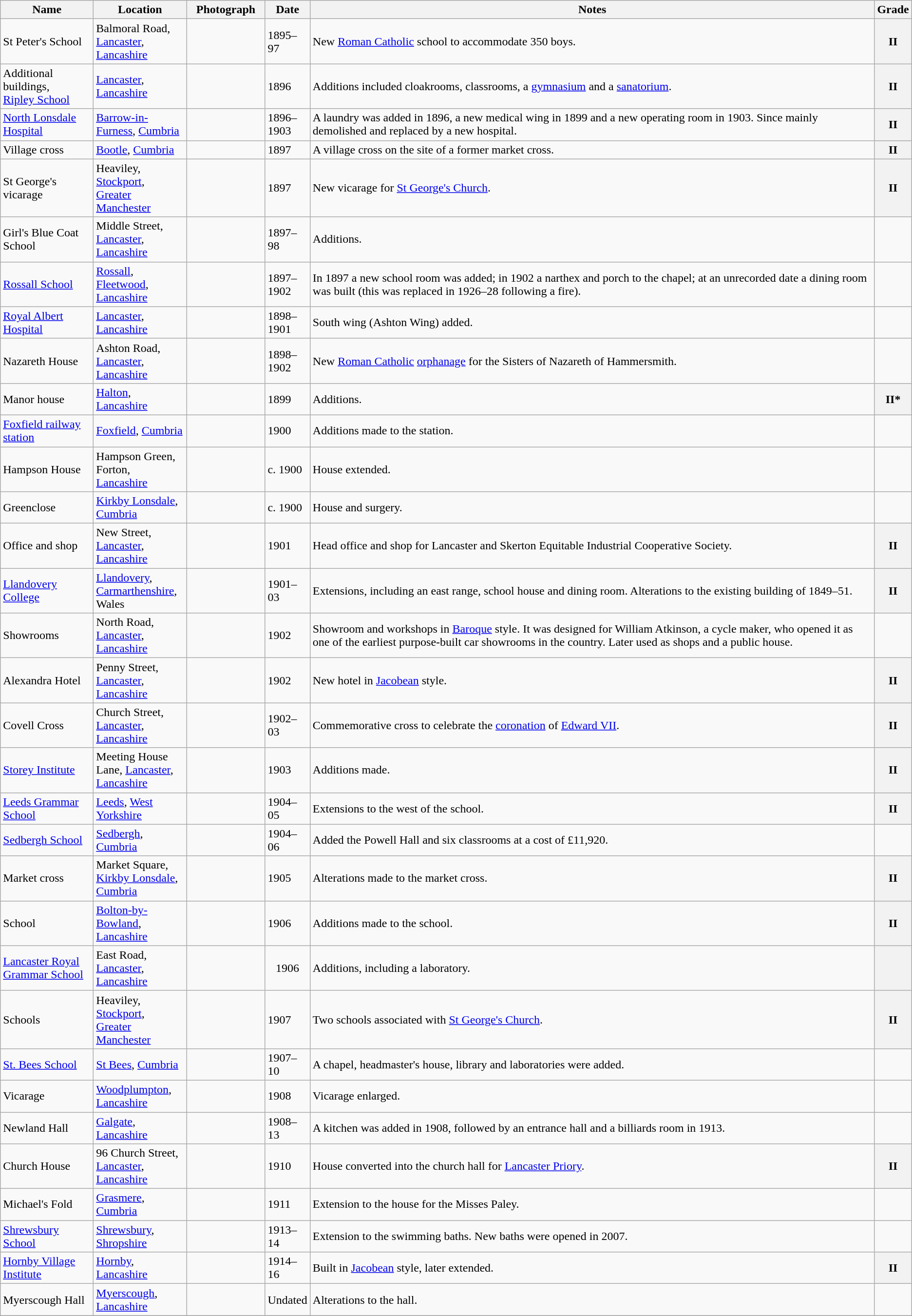<table class="wikitable sortable plainrowheaders">
<tr>
<th scope="col" style="width:120px">Name</th>
<th scope="col" style="width:120px">Location</th>
<th scope="col" style="width:100px" class="unsortable">Photograph</th>
<th scope="col" style="width:50px">Date</th>
<th scope="col" class="unsortable">Notes</th>
<th scope="col" style="width:24px">Grade</th>
</tr>
<tr>
<td>St Peter's School</td>
<td>Balmoral Road, <a href='#'>Lancaster</a>, <a href='#'>Lancashire</a><br><small></small></td>
<td></td>
<td>1895–97</td>
<td>New <a href='#'>Roman Catholic</a> school to accommodate 350 boys.</td>
<th>II</th>
</tr>
<tr>
<td>Additional buildings,<br><a href='#'>Ripley School</a></td>
<td><a href='#'>Lancaster</a>, <a href='#'>Lancashire</a><br><small></small></td>
<td></td>
<td>1896</td>
<td>Additions included cloakrooms, classrooms, a <a href='#'>gymnasium</a> and a <a href='#'>sanatorium</a>.</td>
<th>II</th>
</tr>
<tr>
<td><a href='#'>North Lonsdale Hospital</a></td>
<td><a href='#'>Barrow-in-Furness</a>, <a href='#'>Cumbria</a></td>
<td></td>
<td>1896–1903</td>
<td>A laundry was added in 1896, a new medical wing in 1899 and a new operating room in 1903.  Since mainly demolished and replaced by a new hospital.</td>
<th>II</th>
</tr>
<tr>
<td>Village cross</td>
<td><a href='#'>Bootle</a>, <a href='#'>Cumbria</a><br><small></small></td>
<td></td>
<td>1897</td>
<td>A village cross on the site of a former market cross.</td>
<th>II</th>
</tr>
<tr>
<td>St George's vicarage</td>
<td>Heaviley, <a href='#'>Stockport</a>,<br><a href='#'>Greater Manchester</a><br><small></small></td>
<td></td>
<td>1897</td>
<td>New vicarage for <a href='#'>St George's Church</a>.</td>
<th>II</th>
</tr>
<tr>
<td>Girl's Blue Coat School</td>
<td>Middle Street, <a href='#'>Lancaster</a>, <a href='#'>Lancashire</a></td>
<td></td>
<td>1897–98</td>
<td>Additions.</td>
<td></td>
</tr>
<tr>
<td><a href='#'>Rossall School</a></td>
<td><a href='#'>Rossall</a>, <a href='#'>Fleetwood</a>, <a href='#'>Lancashire</a><br><small></small></td>
<td></td>
<td>1897–1902</td>
<td>In 1897 a new school room was added; in 1902 a narthex and porch to the chapel; at an unrecorded date a dining room was built (this was replaced in 1926–28 following a fire).</td>
<td></td>
</tr>
<tr>
<td><a href='#'>Royal Albert Hospital</a></td>
<td><a href='#'>Lancaster</a>, <a href='#'>Lancashire</a><br><small></small></td>
<td></td>
<td>1898–1901</td>
<td>South wing (Ashton Wing) added.</td>
<td></td>
</tr>
<tr>
<td>Nazareth House</td>
<td>Ashton Road, <a href='#'>Lancaster</a>, <a href='#'>Lancashire</a></td>
<td></td>
<td>1898–1902</td>
<td>New <a href='#'>Roman Catholic</a> <a href='#'>orphanage</a> for the Sisters of Nazareth of Hammersmith.</td>
<td></td>
</tr>
<tr>
<td>Manor house</td>
<td><a href='#'>Halton</a>, <a href='#'>Lancashire</a><br><small></small></td>
<td></td>
<td>1899</td>
<td>Additions.</td>
<th>II*</th>
</tr>
<tr>
<td><a href='#'>Foxfield railway station</a></td>
<td><a href='#'>Foxfield</a>, <a href='#'>Cumbria</a><br><small></small></td>
<td></td>
<td>1900</td>
<td>Additions made to the station.</td>
<td></td>
</tr>
<tr>
<td>Hampson House</td>
<td>Hampson Green, Forton, <a href='#'>Lancashire</a></td>
<td></td>
<td>c. 1900</td>
<td>House extended.</td>
<td></td>
</tr>
<tr>
<td>Greenclose</td>
<td><a href='#'>Kirkby Lonsdale</a>, <a href='#'>Cumbria</a></td>
<td></td>
<td>c. 1900</td>
<td>House and surgery.</td>
<td></td>
</tr>
<tr>
<td>Office and shop</td>
<td>New Street, <a href='#'>Lancaster</a>, <a href='#'>Lancashire</a><br><small></small></td>
<td></td>
<td>1901</td>
<td>Head office and shop for Lancaster and Skerton Equitable Industrial Cooperative Society.</td>
<th>II</th>
</tr>
<tr>
<td><a href='#'>Llandovery College</a></td>
<td><a href='#'>Llandovery</a>, <a href='#'>Carmarthenshire</a>, Wales<br><small></small></td>
<td></td>
<td>1901–03</td>
<td>Extensions, including an east range, school house and dining room.  Alterations to the existing building of 1849–51.</td>
<th>II</th>
</tr>
<tr>
<td>Showrooms</td>
<td>North Road, <a href='#'>Lancaster</a>, <a href='#'>Lancashire</a><br><small></small></td>
<td></td>
<td>1902</td>
<td>Showroom and workshops in <a href='#'>Baroque</a> style.  It was designed for William Atkinson, a cycle maker, who opened it as one of the earliest purpose-built car showrooms in the country.  Later used as shops and a public house.</td>
<td></td>
</tr>
<tr>
<td>Alexandra Hotel</td>
<td>Penny Street, <a href='#'>Lancaster</a>, <a href='#'>Lancashire</a><br><small></small></td>
<td></td>
<td>1902</td>
<td>New hotel in <a href='#'>Jacobean</a> style.</td>
<th>II</th>
</tr>
<tr>
<td>Covell Cross</td>
<td>Church Street, <a href='#'>Lancaster</a>, <a href='#'>Lancashire</a><br><small></small></td>
<td></td>
<td>1902–03</td>
<td>Commemorative cross to celebrate the <a href='#'>coronation</a> of <a href='#'>Edward VII</a>.</td>
<th>II</th>
</tr>
<tr>
<td><a href='#'>Storey Institute</a></td>
<td>Meeting House Lane, <a href='#'>Lancaster</a>, <a href='#'>Lancashire</a><br><small></small></td>
<td></td>
<td>1903</td>
<td>Additions made.</td>
<th>II</th>
</tr>
<tr>
<td><a href='#'>Leeds Grammar School</a></td>
<td><a href='#'>Leeds</a>, <a href='#'>West Yorkshire</a><br><small></small></td>
<td></td>
<td>1904–05</td>
<td>Extensions to the west of the school.</td>
<th>II</th>
</tr>
<tr>
<td><a href='#'>Sedbergh School</a></td>
<td><a href='#'>Sedbergh</a>, <a href='#'>Cumbria</a><br><small></small></td>
<td></td>
<td>1904–06</td>
<td>Added the Powell Hall and six classrooms at a cost of £11,920.</td>
<td></td>
</tr>
<tr>
<td>Market cross</td>
<td>Market Square, <a href='#'>Kirkby Lonsdale</a>, <a href='#'>Cumbria</a><br><small></small></td>
<td></td>
<td>1905</td>
<td>Alterations made to the market cross.</td>
<th>II</th>
</tr>
<tr>
<td>School</td>
<td><a href='#'>Bolton-by-Bowland</a>, <a href='#'>Lancashire</a></td>
<td></td>
<td>1906</td>
<td>Additions made to the school.</td>
<th>II</th>
</tr>
<tr>
<td><a href='#'>Lancaster Royal Grammar School</a></td>
<td>East Road, <a href='#'>Lancaster</a>, <a href='#'>Lancashire</a><br><small></small></td>
<td></td>
<td align="center">1906</td>
<td>Additions, including a laboratory.</td>
<th></th>
</tr>
<tr>
<td>Schools</td>
<td>Heaviley, <a href='#'>Stockport</a>,<br><a href='#'>Greater Manchester</a><br><small></small></td>
<td></td>
<td>1907</td>
<td>Two schools associated with <a href='#'>St George's Church</a>.</td>
<th>II</th>
</tr>
<tr>
<td><a href='#'>St. Bees School</a></td>
<td><a href='#'>St Bees</a>, <a href='#'>Cumbria</a><br><small></small></td>
<td></td>
<td>1907–10</td>
<td>A chapel, headmaster's house, library and laboratories were added.</td>
<td></td>
</tr>
<tr>
<td>Vicarage</td>
<td><a href='#'>Woodplumpton</a>, <a href='#'>Lancashire</a><br><small></small></td>
<td></td>
<td>1908</td>
<td>Vicarage enlarged.</td>
<td></td>
</tr>
<tr>
<td>Newland Hall</td>
<td><a href='#'>Galgate</a>, <a href='#'>Lancashire</a><br><small></small></td>
<td></td>
<td>1908–13</td>
<td>A kitchen was added in 1908, followed by an entrance hall and a billiards room in 1913.</td>
<td></td>
</tr>
<tr>
<td>Church House</td>
<td>96 Church Street, <a href='#'>Lancaster</a>, <a href='#'>Lancashire</a><br><small></small></td>
<td></td>
<td>1910</td>
<td>House converted into the church hall for <a href='#'>Lancaster Priory</a>.</td>
<th>II</th>
</tr>
<tr>
<td>Michael's Fold</td>
<td><a href='#'>Grasmere</a>, <a href='#'>Cumbria</a><br><small></small></td>
<td></td>
<td>1911</td>
<td>Extension to the house for the Misses Paley.</td>
<td></td>
</tr>
<tr>
<td><a href='#'>Shrewsbury School</a></td>
<td><a href='#'>Shrewsbury</a>, <a href='#'>Shropshire</a><br><small></small></td>
<td></td>
<td>1913–14</td>
<td>Extension to the swimming baths.  New baths were opened in 2007.</td>
<td></td>
</tr>
<tr>
<td><a href='#'>Hornby Village Institute</a></td>
<td><a href='#'>Hornby</a>, <a href='#'>Lancashire</a><br><small></small></td>
<td></td>
<td>1914–16</td>
<td>Built in <a href='#'>Jacobean</a> style, later extended.</td>
<th>II</th>
</tr>
<tr>
<td>Myerscough Hall</td>
<td><a href='#'>Myerscough</a>, <a href='#'>Lancashire</a><br><small></small></td>
<td></td>
<td>Undated</td>
<td>Alterations to the hall.</td>
<td></td>
</tr>
<tr>
</tr>
</table>
